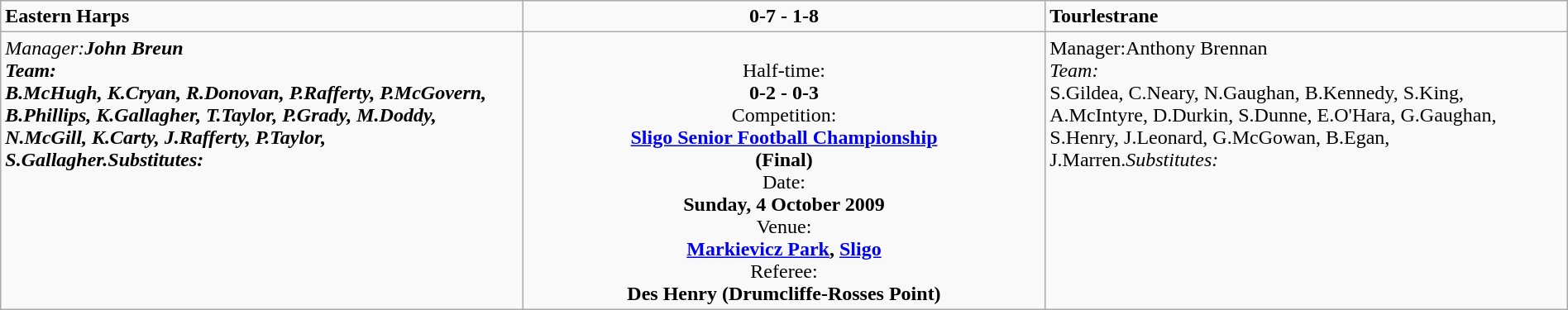<table border=0 class="wikitable" width=100%>
<tr>
<td width=33% valign=top><span><strong>Eastern Harps</strong></span><br><small></small></td>
<td width=33% valign=top align=center><span><strong>0-7 - 1-8</strong></span><br><small></small></td>
<td width=33% valign=top><span><strong>Tourlestrane</strong></span><br><small></small></td>
</tr>
<tr>
<td valign=top><em>Manager:<strong><em>John Breun<strong><br></em>Team:<em>
<br> B.McHugh,
K.Cryan,
R.Donovan,
P.Rafferty,
P.McGovern,
B.Phillips,
K.Gallagher,
T.Taylor,
P.Grady,
M.Doddy,
N.McGill,
K.Carty,
J.Rafferty,
P.Taylor,
S.Gallagher.</em>Substitutes:<em>
<br></td>
<td valign=middle align=center><br></strong>Half-time:<strong><br> 0-2 - 0-3<br></strong>Competition:<strong><br><a href='#'>Sligo Senior Football Championship</a><br>(Final)<br></strong>Date:<strong><br>Sunday, 4 October 2009<br></strong>Venue:<strong><br><a href='#'>Markievicz Park</a>, <a href='#'>Sligo</a><br></strong>Referee:<strong><br>Des Henry (Drumcliffe-Rosses Point)
</td>
<td valign=top></em>Manager:</em></strong>Anthony Brennan</strong><br><em>Team:</em>
<br> S.Gildea,
C.Neary,
N.Gaughan,
B.Kennedy,
S.King,
A.McIntyre,
D.Durkin,
S.Dunne,
E.O'Hara,
G.Gaughan,
S.Henry,
J.Leonard,
G.McGowan,
B.Egan,
J.Marren.<em>Substitutes:</em>
<br></td>
</tr>
</table>
